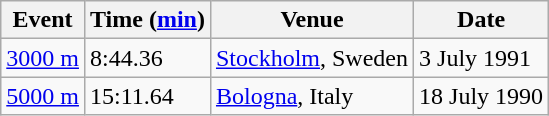<table class="wikitable">
<tr>
<th>Event</th>
<th>Time (<a href='#'>min</a>)</th>
<th>Venue</th>
<th>Date</th>
</tr>
<tr>
<td><a href='#'>3000 m</a></td>
<td>8:44.36</td>
<td><a href='#'>Stockholm</a>, Sweden</td>
<td>3 July 1991</td>
</tr>
<tr>
<td><a href='#'>5000 m</a></td>
<td>15:11.64</td>
<td><a href='#'>Bologna</a>, Italy</td>
<td>18 July 1990</td>
</tr>
</table>
